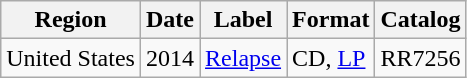<table class="wikitable">
<tr>
<th>Region</th>
<th>Date</th>
<th>Label</th>
<th>Format</th>
<th>Catalog</th>
</tr>
<tr>
<td>United States</td>
<td>2014</td>
<td><a href='#'>Relapse</a></td>
<td>CD, <a href='#'>LP</a></td>
<td>RR7256</td>
</tr>
</table>
